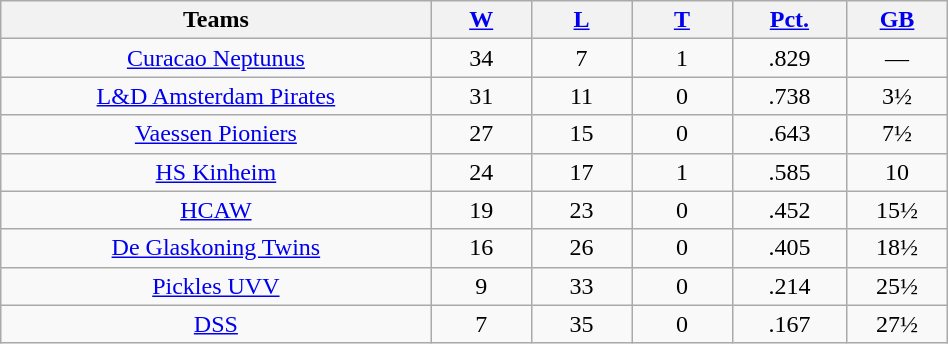<table class="wikitable" width="50%" style="text-align:center;">
<tr>
<th width="30%">Teams</th>
<th width="7%"><a href='#'>W</a></th>
<th width="7%"><a href='#'>L</a></th>
<th width="7%"><a href='#'>T</a></th>
<th width="8%"><a href='#'>Pct.</a></th>
<th width="7%"><a href='#'>GB</a></th>
</tr>
<tr>
<td><a href='#'>Curacao Neptunus</a></td>
<td>34</td>
<td>7</td>
<td>1</td>
<td>.829</td>
<td>—</td>
</tr>
<tr>
<td><a href='#'>L&D Amsterdam Pirates</a></td>
<td>31</td>
<td>11</td>
<td>0</td>
<td>.738</td>
<td>3½</td>
</tr>
<tr>
<td><a href='#'>Vaessen Pioniers</a></td>
<td>27</td>
<td>15</td>
<td>0</td>
<td>.643</td>
<td>7½</td>
</tr>
<tr>
<td><a href='#'>HS Kinheim</a></td>
<td>24</td>
<td>17</td>
<td>1</td>
<td>.585</td>
<td>10</td>
</tr>
<tr>
<td><a href='#'>HCAW</a></td>
<td>19</td>
<td>23</td>
<td>0</td>
<td>.452</td>
<td>15½</td>
</tr>
<tr>
<td><a href='#'>De Glaskoning Twins</a></td>
<td>16</td>
<td>26</td>
<td>0</td>
<td>.405</td>
<td>18½</td>
</tr>
<tr>
<td><a href='#'>Pickles UVV</a></td>
<td>9</td>
<td>33</td>
<td>0</td>
<td>.214</td>
<td>25½</td>
</tr>
<tr>
<td><a href='#'>DSS</a></td>
<td>7</td>
<td>35</td>
<td>0</td>
<td>.167</td>
<td>27½</td>
</tr>
</table>
